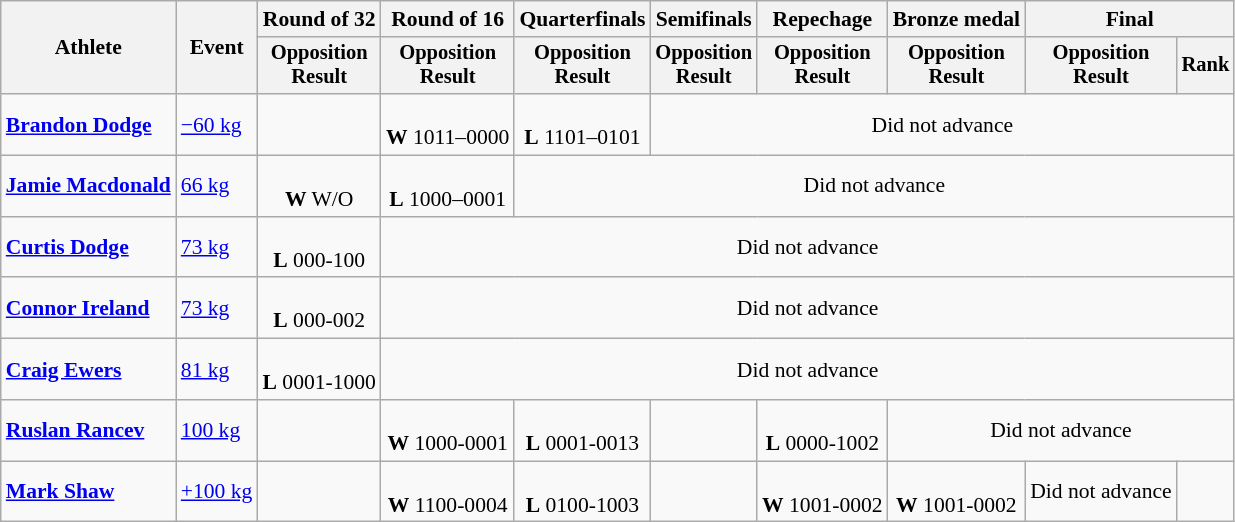<table class="wikitable" style="font-size:90%;">
<tr>
<th rowspan=2>Athlete</th>
<th rowspan=2>Event</th>
<th>Round of 32</th>
<th>Round of 16</th>
<th>Quarterfinals</th>
<th>Semifinals</th>
<th>Repechage</th>
<th>Bronze medal</th>
<th colspan=2>Final</th>
</tr>
<tr style="font-size:95%">
<th>Opposition<br>Result</th>
<th>Opposition<br>Result</th>
<th>Opposition<br>Result</th>
<th>Opposition<br>Result</th>
<th>Opposition<br>Result</th>
<th>Opposition<br>Result</th>
<th>Opposition<br>Result</th>
<th>Rank</th>
</tr>
<tr align=center>
<td align=left><strong><a href='#'>Brandon Dodge</a></strong></td>
<td align=left><a href='#'>−60 kg</a></td>
<td></td>
<td><br><strong>W</strong> 1011–0000</td>
<td><br><strong>L</strong> 1101–0101</td>
<td colspan="5">Did not advance</td>
</tr>
<tr align=center>
<td align=left><strong><a href='#'>Jamie Macdonald</a></strong></td>
<td align=left><a href='#'>66 kg</a></td>
<td><br><strong>W</strong> W/O</td>
<td><br><strong>L</strong> 1000–0001</td>
<td colspan="6">Did not advance</td>
</tr>
<tr align=center>
<td align=left><strong><a href='#'>Curtis Dodge</a></strong></td>
<td align=left><a href='#'>73 kg</a></td>
<td><br><strong>L</strong> 000-100</td>
<td colspan="8">Did not advance</td>
</tr>
<tr align=center>
<td align=left><strong><a href='#'>Connor Ireland</a></strong></td>
<td align=left><a href='#'>73 kg</a></td>
<td><br><strong>L</strong> 000-002</td>
<td colspan="8">Did not advance</td>
</tr>
<tr align=center>
<td align=left><strong><a href='#'>Craig Ewers</a></strong></td>
<td align=left><a href='#'>81 kg</a></td>
<td><br><strong>L</strong> 0001-1000</td>
<td colspan="8">Did not advance</td>
</tr>
<tr align=center>
<td align=left><strong><a href='#'>Ruslan Rancev</a></strong></td>
<td align=left><a href='#'>100 kg</a></td>
<td></td>
<td><br><strong>W</strong> 1000-0001</td>
<td><br><strong>L</strong> 0001-0013</td>
<td></td>
<td><br><strong>L</strong> 0000-1002</td>
<td colspan="3">Did not advance</td>
</tr>
<tr align=center>
<td align=left><strong><a href='#'>Mark Shaw</a></strong></td>
<td align=left><a href='#'>+100 kg</a></td>
<td></td>
<td><br><strong>W</strong> 1100-0004</td>
<td><br><strong>L</strong> 0100-1003</td>
<td></td>
<td><br><strong>W</strong> 1001-0002</td>
<td><br><strong>W</strong> 1001-0002</td>
<td>Did not advance</td>
<td></td>
</tr>
</table>
